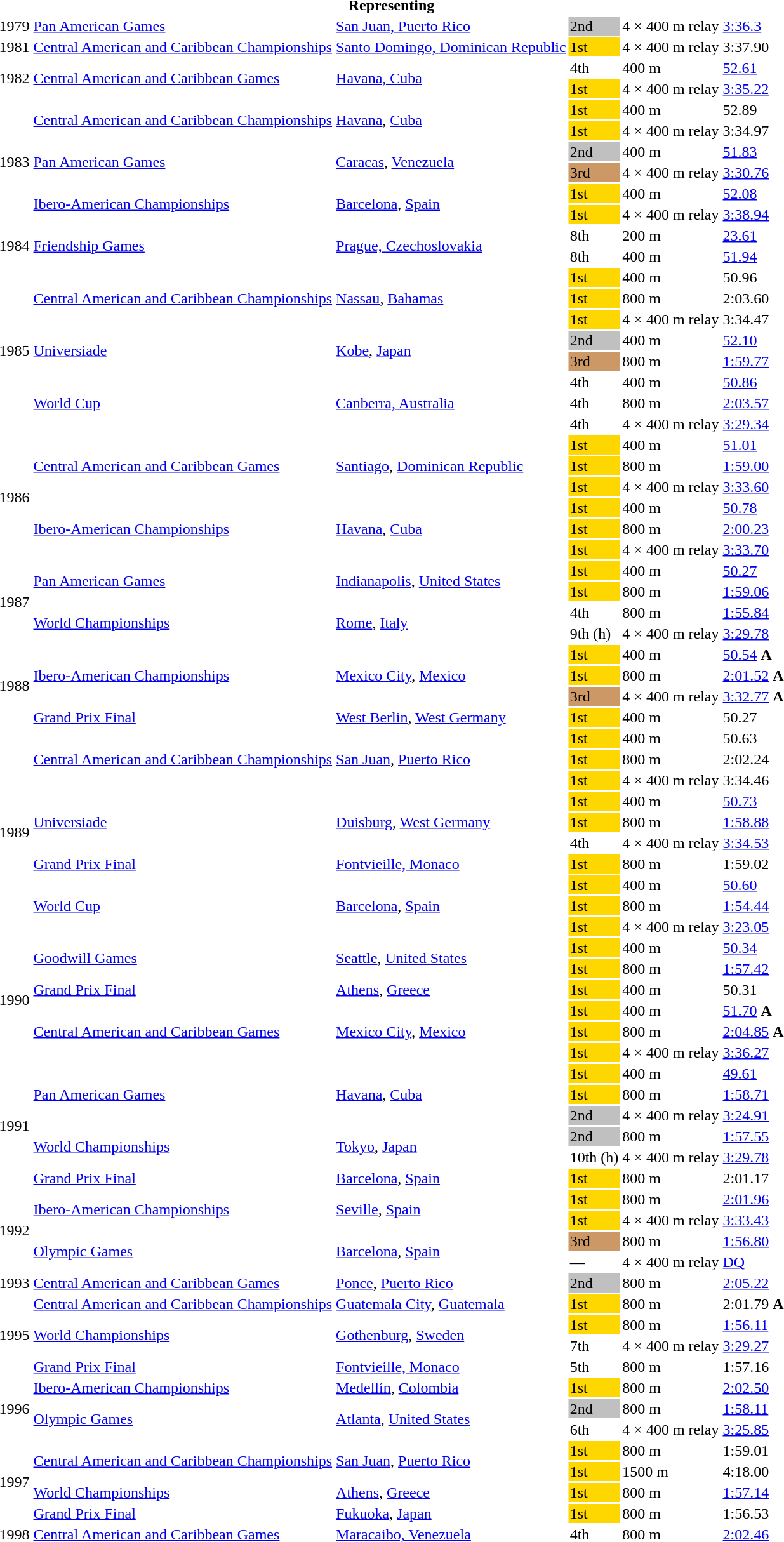<table>
<tr>
<th colspan="6">Representing </th>
</tr>
<tr>
<td>1979</td>
<td><a href='#'>Pan American Games</a></td>
<td><a href='#'>San Juan, Puerto Rico</a></td>
<td bgcolor=silver>2nd</td>
<td>4 × 400 m relay</td>
<td><a href='#'>3:36.3</a></td>
</tr>
<tr>
<td>1981</td>
<td><a href='#'>Central American and Caribbean Championships</a></td>
<td><a href='#'>Santo Domingo, Dominican Republic</a></td>
<td bgcolor=gold>1st</td>
<td>4 × 400 m relay</td>
<td>3:37.90</td>
</tr>
<tr>
<td rowspan=2>1982</td>
<td rowspan=2><a href='#'>Central American and Caribbean Games</a></td>
<td rowspan=2><a href='#'>Havana, Cuba</a></td>
<td>4th</td>
<td>400 m</td>
<td><a href='#'>52.61</a></td>
</tr>
<tr>
<td bgcolor=gold>1st</td>
<td>4 × 400 m relay</td>
<td><a href='#'>3:35.22</a></td>
</tr>
<tr>
<td rowspan=6>1983</td>
<td rowspan=2><a href='#'>Central American and Caribbean Championships</a></td>
<td rowspan=2><a href='#'>Havana</a>, <a href='#'>Cuba</a></td>
<td bgcolor=gold>1st</td>
<td>400 m</td>
<td>52.89</td>
</tr>
<tr>
<td bgcolor=gold>1st</td>
<td>4 × 400 m relay</td>
<td>3:34.97</td>
</tr>
<tr>
<td rowspan=2><a href='#'>Pan American Games</a></td>
<td rowspan=2><a href='#'>Caracas</a>, <a href='#'>Venezuela</a></td>
<td bgcolor=silver>2nd</td>
<td>400 m</td>
<td><a href='#'>51.83</a></td>
</tr>
<tr>
<td bgcolor=cc9966>3rd</td>
<td>4 × 400 m relay</td>
<td><a href='#'>3:30.76</a></td>
</tr>
<tr>
<td rowspan=2><a href='#'>Ibero-American Championships</a></td>
<td rowspan=2><a href='#'>Barcelona</a>, <a href='#'>Spain</a></td>
<td bgcolor=gold>1st</td>
<td>400 m</td>
<td><a href='#'>52.08</a></td>
</tr>
<tr>
<td bgcolor=gold>1st</td>
<td>4 × 400 m relay</td>
<td><a href='#'>3:38.94</a></td>
</tr>
<tr>
<td rowspan=2>1984</td>
<td rowspan=2><a href='#'>Friendship Games</a></td>
<td rowspan=2><a href='#'>Prague, Czechoslovakia</a></td>
<td>8th</td>
<td>200 m</td>
<td><a href='#'>23.61</a></td>
</tr>
<tr>
<td>8th</td>
<td>400 m</td>
<td><a href='#'>51.94</a></td>
</tr>
<tr>
<td rowspan=8>1985</td>
<td rowspan=3><a href='#'>Central American and Caribbean Championships</a></td>
<td rowspan=3><a href='#'>Nassau</a>, <a href='#'>Bahamas</a></td>
<td bgcolor=gold>1st</td>
<td>400 m</td>
<td>50.96</td>
</tr>
<tr>
<td bgcolor=gold>1st</td>
<td>800 m</td>
<td>2:03.60</td>
</tr>
<tr>
<td bgcolor=gold>1st</td>
<td>4 × 400 m relay</td>
<td>3:34.47</td>
</tr>
<tr>
<td rowspan=2><a href='#'>Universiade</a></td>
<td rowspan=2><a href='#'>Kobe</a>, <a href='#'>Japan</a></td>
<td bgcolor=silver>2nd</td>
<td>400 m</td>
<td><a href='#'>52.10</a></td>
</tr>
<tr>
<td bgcolor="cc9966">3rd</td>
<td>800 m</td>
<td><a href='#'>1:59.77</a></td>
</tr>
<tr>
<td rowspan=3><a href='#'>World Cup</a></td>
<td rowspan=3><a href='#'>Canberra, Australia</a></td>
<td>4th</td>
<td>400 m</td>
<td><a href='#'>50.86</a></td>
</tr>
<tr>
<td>4th</td>
<td>800 m</td>
<td><a href='#'>2:03.57</a></td>
</tr>
<tr>
<td>4th</td>
<td>4 × 400 m relay</td>
<td><a href='#'>3:29.34</a></td>
</tr>
<tr>
<td rowspan=6>1986</td>
<td rowspan=3><a href='#'>Central American and Caribbean Games</a></td>
<td rowspan=3><a href='#'>Santiago</a>, <a href='#'>Dominican Republic</a></td>
<td bgcolor=gold>1st</td>
<td>400 m</td>
<td><a href='#'>51.01</a></td>
</tr>
<tr>
<td bgcolor=gold>1st</td>
<td>800 m</td>
<td><a href='#'>1:59.00</a></td>
</tr>
<tr>
<td bgcolor=gold>1st</td>
<td>4 × 400 m relay</td>
<td><a href='#'>3:33.60</a></td>
</tr>
<tr>
<td rowspan=3><a href='#'>Ibero-American Championships</a></td>
<td rowspan=3><a href='#'>Havana</a>, <a href='#'>Cuba</a></td>
<td bgcolor=gold>1st</td>
<td>400 m</td>
<td><a href='#'>50.78</a></td>
</tr>
<tr>
<td bgcolor=gold>1st</td>
<td>800 m</td>
<td><a href='#'>2:00.23</a></td>
</tr>
<tr>
<td bgcolor=gold>1st</td>
<td>4 × 400 m relay</td>
<td><a href='#'>3:33.70</a></td>
</tr>
<tr>
<td rowspan=4>1987</td>
<td rowspan=2><a href='#'>Pan American Games</a></td>
<td rowspan=2><a href='#'>Indianapolis</a>, <a href='#'>United States</a></td>
<td bgcolor=gold>1st</td>
<td>400 m</td>
<td><a href='#'>50.27</a></td>
</tr>
<tr>
<td bgcolor=gold>1st</td>
<td>800 m</td>
<td><a href='#'>1:59.06</a></td>
</tr>
<tr>
<td rowspan=2><a href='#'>World Championships</a></td>
<td rowspan=2><a href='#'>Rome</a>, <a href='#'>Italy</a></td>
<td>4th</td>
<td>800 m</td>
<td><a href='#'>1:55.84</a></td>
</tr>
<tr>
<td>9th (h)</td>
<td>4 × 400 m relay</td>
<td><a href='#'>3:29.78</a></td>
</tr>
<tr>
<td rowspan=4>1988</td>
<td rowspan=3><a href='#'>Ibero-American Championships</a></td>
<td rowspan=3><a href='#'>Mexico City</a>, <a href='#'>Mexico</a></td>
<td bgcolor=gold>1st</td>
<td>400 m</td>
<td><a href='#'>50.54</a> <strong>A</strong></td>
</tr>
<tr>
<td bgcolor=gold>1st</td>
<td>800 m</td>
<td><a href='#'>2:01.52</a> <strong>A</strong></td>
</tr>
<tr>
<td bgcolor="cc9966">3rd</td>
<td>4 × 400 m relay</td>
<td><a href='#'>3:32.77</a> <strong>A</strong></td>
</tr>
<tr>
<td><a href='#'>Grand Prix Final</a></td>
<td><a href='#'>West Berlin</a>, <a href='#'>West Germany</a></td>
<td bgcolor=gold>1st</td>
<td>400 m</td>
<td>50.27</td>
</tr>
<tr>
<td rowspan=10>1989</td>
<td rowspan=3><a href='#'>Central American and Caribbean Championships</a></td>
<td rowspan=3><a href='#'>San Juan</a>, <a href='#'>Puerto Rico</a></td>
<td bgcolor=gold>1st</td>
<td>400 m</td>
<td>50.63</td>
</tr>
<tr>
<td bgcolor=gold>1st</td>
<td>800 m</td>
<td>2:02.24</td>
</tr>
<tr>
<td bgcolor=gold>1st</td>
<td>4 × 400 m relay</td>
<td>3:34.46</td>
</tr>
<tr>
<td rowspan=3><a href='#'>Universiade</a></td>
<td rowspan=3><a href='#'>Duisburg</a>, <a href='#'>West Germany</a></td>
<td bgcolor=gold>1st</td>
<td>400 m</td>
<td><a href='#'>50.73</a></td>
</tr>
<tr>
<td bgcolor=gold>1st</td>
<td>800 m</td>
<td><a href='#'>1:58.88</a></td>
</tr>
<tr>
<td>4th</td>
<td>4 × 400 m relay</td>
<td><a href='#'>3:34.53</a></td>
</tr>
<tr>
<td><a href='#'>Grand Prix Final</a></td>
<td><a href='#'>Fontvieille, Monaco</a></td>
<td bgcolor=gold>1st</td>
<td>800 m</td>
<td>1:59.02</td>
</tr>
<tr>
<td rowspan=3><a href='#'>World Cup</a></td>
<td rowspan=3><a href='#'>Barcelona</a>, <a href='#'>Spain</a></td>
<td bgcolor=gold>1st</td>
<td>400 m</td>
<td><a href='#'>50.60</a></td>
</tr>
<tr>
<td bgcolor=gold>1st</td>
<td>800 m</td>
<td><a href='#'>1:54.44</a></td>
</tr>
<tr>
<td bgcolor=gold>1st</td>
<td>4 × 400 m relay</td>
<td><a href='#'>3:23.05</a></td>
</tr>
<tr>
<td rowspan=6>1990</td>
<td rowspan=2><a href='#'>Goodwill Games</a></td>
<td rowspan=2><a href='#'>Seattle</a>, <a href='#'>United States</a></td>
<td bgcolor=gold>1st</td>
<td>400 m</td>
<td><a href='#'>50.34</a></td>
</tr>
<tr>
<td bgcolor=gold>1st</td>
<td>800 m</td>
<td><a href='#'>1:57.42</a></td>
</tr>
<tr>
<td><a href='#'>Grand Prix Final</a></td>
<td><a href='#'>Athens</a>, <a href='#'>Greece</a></td>
<td bgcolor=gold>1st</td>
<td>400 m</td>
<td>50.31</td>
</tr>
<tr>
<td rowspan=3><a href='#'>Central American and Caribbean Games</a></td>
<td rowspan=3><a href='#'>Mexico City</a>, <a href='#'>Mexico</a></td>
<td bgcolor=gold>1st</td>
<td>400 m</td>
<td><a href='#'>51.70</a> <strong>A</strong></td>
</tr>
<tr>
<td bgcolor=gold>1st</td>
<td>800 m</td>
<td><a href='#'>2:04.85</a> <strong>A</strong></td>
</tr>
<tr>
<td bgcolor=gold>1st</td>
<td>4 × 400 m relay</td>
<td><a href='#'>3:36.27</a></td>
</tr>
<tr>
<td rowspan=6>1991</td>
<td rowspan=3><a href='#'>Pan American Games</a></td>
<td rowspan=3><a href='#'>Havana</a>, <a href='#'>Cuba</a></td>
<td bgcolor=gold>1st</td>
<td>400 m</td>
<td><a href='#'>49.61</a></td>
</tr>
<tr>
<td bgcolor=gold>1st</td>
<td>800 m</td>
<td><a href='#'>1:58.71</a></td>
</tr>
<tr>
<td bgcolor=silver>2nd</td>
<td>4 × 400 m relay</td>
<td><a href='#'>3:24.91</a></td>
</tr>
<tr>
<td rowspan=2><a href='#'>World Championships</a></td>
<td rowspan=2><a href='#'>Tokyo</a>, <a href='#'>Japan</a></td>
<td bgcolor=silver>2nd</td>
<td>800 m</td>
<td><a href='#'>1:57.55</a></td>
</tr>
<tr>
<td>10th (h)</td>
<td>4 × 400 m relay</td>
<td><a href='#'>3:29.78</a></td>
</tr>
<tr>
<td><a href='#'>Grand Prix Final</a></td>
<td><a href='#'>Barcelona</a>, <a href='#'>Spain</a></td>
<td bgcolor=gold>1st</td>
<td>800 m</td>
<td>2:01.17</td>
</tr>
<tr>
<td rowspan=4>1992</td>
<td rowspan=2><a href='#'>Ibero-American Championships</a></td>
<td rowspan=2><a href='#'>Seville</a>, <a href='#'>Spain</a></td>
<td bgcolor=gold>1st</td>
<td>800 m</td>
<td><a href='#'>2:01.96</a></td>
</tr>
<tr>
<td bgcolor=gold>1st</td>
<td>4 × 400 m relay</td>
<td><a href='#'>3:33.43</a></td>
</tr>
<tr>
<td rowspan=2><a href='#'>Olympic Games</a></td>
<td rowspan=2><a href='#'>Barcelona</a>, <a href='#'>Spain</a></td>
<td bgcolor="cc9966">3rd</td>
<td>800 m</td>
<td><a href='#'>1:56.80</a></td>
</tr>
<tr>
<td>—</td>
<td>4 × 400 m relay</td>
<td><a href='#'>DQ</a></td>
</tr>
<tr>
<td>1993</td>
<td><a href='#'>Central American and Caribbean Games</a></td>
<td><a href='#'>Ponce</a>, <a href='#'>Puerto Rico</a></td>
<td bgcolor=silver>2nd</td>
<td>800 m</td>
<td><a href='#'>2:05.22</a></td>
</tr>
<tr>
<td rowspan=4>1995</td>
<td><a href='#'>Central American and Caribbean Championships</a></td>
<td><a href='#'>Guatemala City</a>, <a href='#'>Guatemala</a></td>
<td bgcolor=gold>1st</td>
<td>800 m</td>
<td>2:01.79 <strong>A</strong></td>
</tr>
<tr>
<td rowspan=2><a href='#'>World Championships</a></td>
<td rowspan=2><a href='#'>Gothenburg</a>, <a href='#'>Sweden</a></td>
<td bgcolor=gold>1st</td>
<td>800 m</td>
<td><a href='#'>1:56.11</a></td>
</tr>
<tr>
<td>7th</td>
<td>4 × 400 m relay</td>
<td><a href='#'>3:29.27</a></td>
</tr>
<tr>
<td><a href='#'>Grand Prix Final</a></td>
<td><a href='#'>Fontvieille, Monaco</a></td>
<td>5th</td>
<td>800 m</td>
<td>1:57.16</td>
</tr>
<tr>
<td rowspan=3>1996</td>
<td><a href='#'>Ibero-American Championships</a></td>
<td><a href='#'>Medellín</a>, <a href='#'>Colombia</a></td>
<td bgcolor=gold>1st</td>
<td>800 m</td>
<td><a href='#'>2:02.50</a></td>
</tr>
<tr>
<td rowspan=2><a href='#'>Olympic Games</a></td>
<td rowspan=2><a href='#'>Atlanta</a>, <a href='#'>United States</a></td>
<td bgcolor=silver>2nd</td>
<td>800 m</td>
<td><a href='#'>1:58.11</a></td>
</tr>
<tr>
<td>6th</td>
<td>4 × 400 m relay</td>
<td><a href='#'>3:25.85</a></td>
</tr>
<tr>
<td rowspan=4>1997</td>
<td rowspan=2><a href='#'>Central American and Caribbean Championships</a></td>
<td rowspan=2><a href='#'>San Juan</a>, <a href='#'>Puerto Rico</a></td>
<td bgcolor=gold>1st</td>
<td>800 m</td>
<td>1:59.01</td>
</tr>
<tr>
<td bgcolor=gold>1st</td>
<td>1500 m</td>
<td>4:18.00</td>
</tr>
<tr>
<td><a href='#'>World Championships</a></td>
<td><a href='#'>Athens</a>, <a href='#'>Greece</a></td>
<td bgcolor=gold>1st</td>
<td>800 m</td>
<td><a href='#'>1:57.14</a></td>
</tr>
<tr>
<td><a href='#'>Grand Prix Final</a></td>
<td><a href='#'>Fukuoka</a>, <a href='#'>Japan</a></td>
<td bgcolor=gold>1st</td>
<td>800 m</td>
<td>1:56.53</td>
</tr>
<tr>
<td>1998</td>
<td><a href='#'>Central American and Caribbean Games</a></td>
<td><a href='#'>Maracaibo, Venezuela</a></td>
<td>4th</td>
<td>800 m</td>
<td><a href='#'>2:02.46</a></td>
</tr>
</table>
